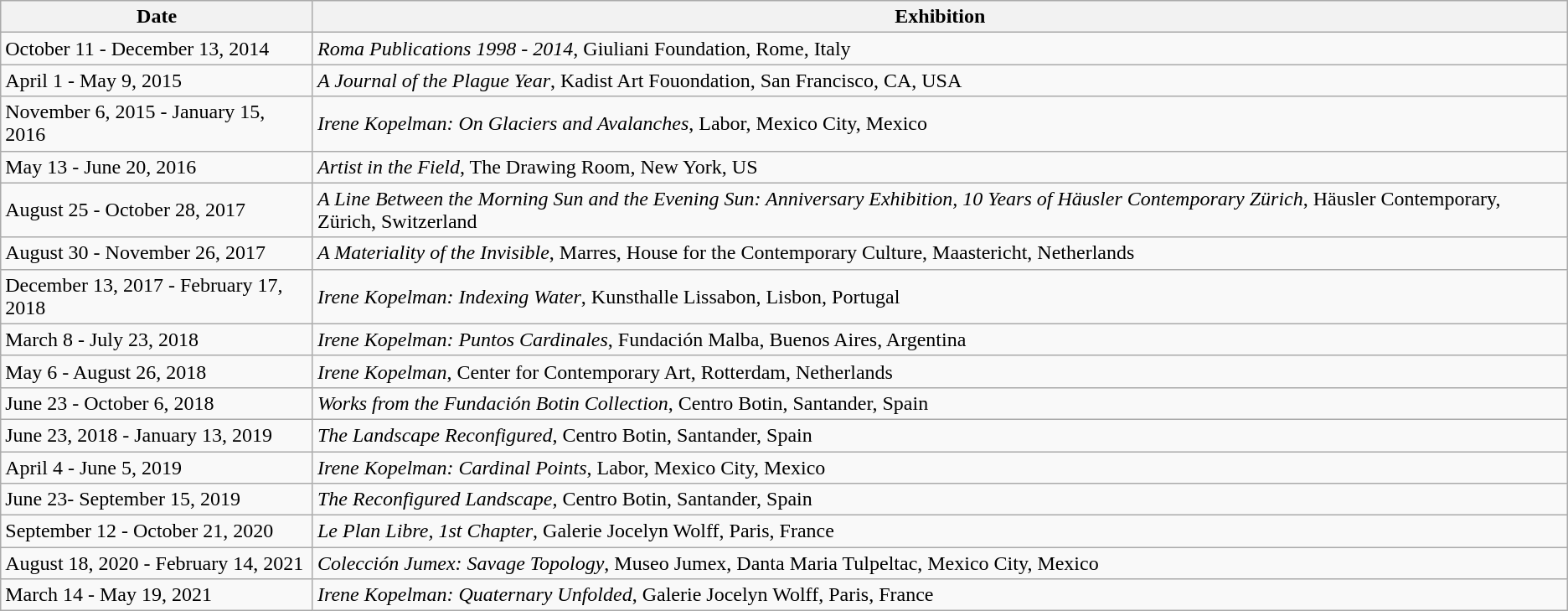<table class="wikitable">
<tr>
<th>Date</th>
<th>Exhibition</th>
</tr>
<tr>
<td>October 11 - December 13, 2014</td>
<td><em>Roma Publications 1998 - 2014</em>, Giuliani Foundation, Rome, Italy</td>
</tr>
<tr>
<td>April 1 - May 9, 2015</td>
<td><em>A Journal of the Plague Year</em>, Kadist Art Fouondation, San Francisco, CA, USA</td>
</tr>
<tr>
<td>November 6, 2015 - January 15, 2016</td>
<td><em>Irene Kopelman: On Glaciers and Avalanches</em>, Labor, Mexico City, Mexico</td>
</tr>
<tr>
<td>May 13 - June 20, 2016</td>
<td><em>Artist in the Field</em>, The Drawing Room, New York, US</td>
</tr>
<tr>
<td>August 25 - October 28, 2017</td>
<td><em>A Line Between the Morning Sun and the Evening Sun: Anniversary Exhibition, 10 Years of Häusler Contemporary Zürich</em>, Häusler Contemporary, Zürich, Switzerland</td>
</tr>
<tr>
<td>August 30 - November 26, 2017</td>
<td><em>A Materiality of the Invisible</em>, Marres, House for the Contemporary Culture, Maastericht, Netherlands</td>
</tr>
<tr>
<td>December 13, 2017 - February 17, 2018</td>
<td><em>Irene Kopelman: Indexing Water</em>, Kunsthalle Lissabon, Lisbon, Portugal</td>
</tr>
<tr>
<td>March 8 - July 23, 2018</td>
<td><em>Irene Kopelman: Puntos Cardinales</em>, Fundación Malba, Buenos Aires, Argentina</td>
</tr>
<tr>
<td>May 6 - August 26, 2018</td>
<td><em>Irene Kopelman</em>, Center for Contemporary Art, Rotterdam, Netherlands</td>
</tr>
<tr>
<td>June 23 - October 6, 2018</td>
<td><em>Works from the Fundación Botin Collection</em>, Centro Botin, Santander, Spain</td>
</tr>
<tr>
<td>June 23, 2018 - January 13, 2019</td>
<td><em>The Landscape Reconfigured</em>, Centro Botin, Santander, Spain</td>
</tr>
<tr>
<td>April 4 - June 5, 2019</td>
<td><em>Irene Kopelman: Cardinal Points</em>, Labor, Mexico City, Mexico</td>
</tr>
<tr>
<td>June 23- September 15, 2019</td>
<td><em>The Reconfigured Landscape</em>, Centro Botin, Santander, Spain</td>
</tr>
<tr>
<td>September 12 - October 21, 2020</td>
<td><em>Le Plan Libre, 1st Chapter</em>, Galerie Jocelyn Wolff, Paris, France</td>
</tr>
<tr>
<td>August 18, 2020 - February 14, 2021</td>
<td><em>Colección Jumex: Savage Topology</em>, Museo Jumex, Danta Maria Tulpeltac, Mexico City, Mexico</td>
</tr>
<tr>
<td>March 14 - May 19, 2021</td>
<td><em>Irene Kopelman: Quaternary Unfolded</em>, Galerie Jocelyn Wolff, Paris, France</td>
</tr>
</table>
